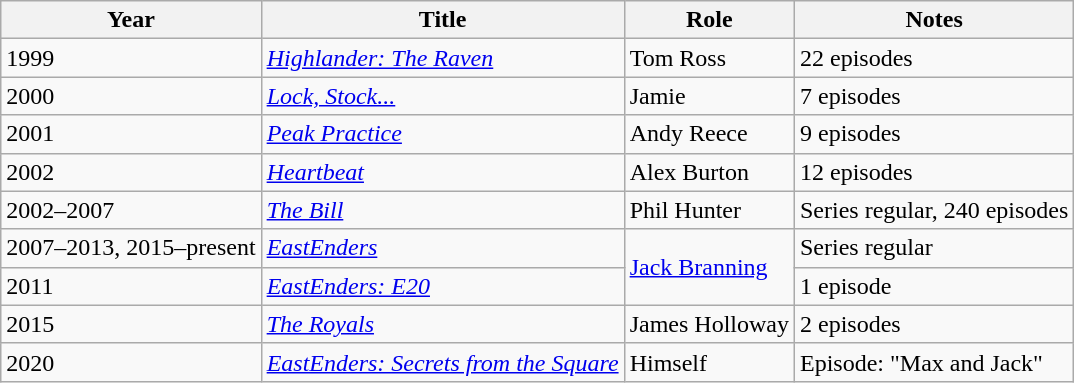<table class = "wikitable sortable">
<tr>
<th>Year</th>
<th>Title</th>
<th>Role</th>
<th>Notes</th>
</tr>
<tr>
<td>1999</td>
<td><em><a href='#'>Highlander: The Raven</a></em></td>
<td>Tom Ross</td>
<td>22 episodes</td>
</tr>
<tr>
<td>2000</td>
<td><em><a href='#'>Lock, Stock...</a></em></td>
<td>Jamie</td>
<td>7 episodes</td>
</tr>
<tr>
<td>2001</td>
<td><em><a href='#'>Peak Practice</a></em></td>
<td>Andy Reece</td>
<td>9 episodes</td>
</tr>
<tr>
<td>2002</td>
<td><em><a href='#'>Heartbeat</a></em></td>
<td>Alex Burton</td>
<td>12 episodes</td>
</tr>
<tr>
<td>2002–2007</td>
<td><em><a href='#'>The Bill</a></em></td>
<td>Phil Hunter</td>
<td>Series regular, 240 episodes</td>
</tr>
<tr>
<td>2007–2013, 2015–present</td>
<td><em><a href='#'>EastEnders</a></em></td>
<td rowspan=2><a href='#'>Jack Branning</a></td>
<td>Series regular</td>
</tr>
<tr>
<td>2011</td>
<td><em><a href='#'>EastEnders: E20</a></em></td>
<td>1 episode</td>
</tr>
<tr>
<td>2015</td>
<td><em><a href='#'>The Royals</a></em></td>
<td>James Holloway</td>
<td>2 episodes</td>
</tr>
<tr>
<td>2020</td>
<td><em><a href='#'>EastEnders: Secrets from the Square</a></em></td>
<td>Himself</td>
<td>Episode: "Max and Jack"</td>
</tr>
</table>
